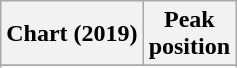<table class="wikitable plainrowheaders sortable" style="text-align:center;">
<tr>
<th scope="col">Chart (2019)</th>
<th scope="col">Peak<br>position</th>
</tr>
<tr>
</tr>
<tr>
</tr>
<tr>
</tr>
</table>
